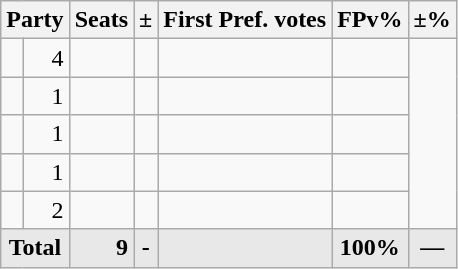<table class=wikitable>
<tr>
<th colspan=2 align=center>Party</th>
<th valign=top>Seats</th>
<th valign=top>±</th>
<th valign=top>First Pref. votes</th>
<th valign=top>FPv%</th>
<th valign=top>±%</th>
</tr>
<tr>
<td></td>
<td align=right>4</td>
<td align=right></td>
<td align=right></td>
<td align=right></td>
<td align=right></td>
</tr>
<tr>
<td></td>
<td align=right>1</td>
<td align=right></td>
<td align=right></td>
<td align=right></td>
<td align=right></td>
</tr>
<tr>
<td></td>
<td align=right>1</td>
<td align=right></td>
<td align=right></td>
<td align=right></td>
<td align=right></td>
</tr>
<tr>
<td></td>
<td align=right>1</td>
<td align=right></td>
<td align=right></td>
<td align=right></td>
<td align=right></td>
</tr>
<tr>
<td></td>
<td align=right>2</td>
<td align=right></td>
<td align=right></td>
<td align=right></td>
<td align=right></td>
</tr>
<tr style="font-weight:bold; background:rgb(232,232,232);">
<td colspan=2 align=center>Total</td>
<td align=right>9</td>
<td align=center>-</td>
<td align=right></td>
<td align=center>100%</td>
<td align=center>—</td>
</tr>
</table>
